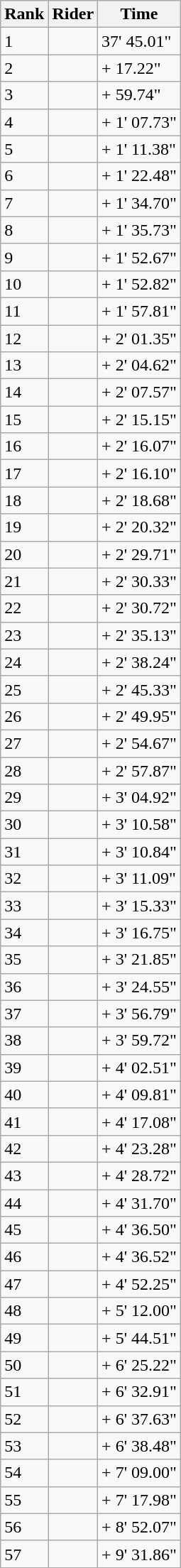<table class="wikitable">
<tr>
<th>Rank</th>
<th>Rider</th>
<th>Time</th>
</tr>
<tr>
<td>1</td>
<td></td>
<td>37' 45.01"</td>
</tr>
<tr>
<td>2</td>
<td></td>
<td>+ 17.22"</td>
</tr>
<tr>
<td>3</td>
<td></td>
<td>+ 59.74"</td>
</tr>
<tr>
<td>4</td>
<td></td>
<td>+ 1' 07.73"</td>
</tr>
<tr>
<td>5</td>
<td></td>
<td>+ 1' 11.38"</td>
</tr>
<tr>
<td>6</td>
<td></td>
<td>+ 1' 22.48"</td>
</tr>
<tr>
<td>7</td>
<td></td>
<td>+ 1' 34.70"</td>
</tr>
<tr>
<td>8</td>
<td></td>
<td>+ 1' 35.73"</td>
</tr>
<tr>
<td>9</td>
<td></td>
<td>+ 1' 52.67"</td>
</tr>
<tr>
<td>10</td>
<td></td>
<td>+ 1' 52.82"</td>
</tr>
<tr>
<td>11</td>
<td></td>
<td>+ 1' 57.81"</td>
</tr>
<tr>
<td>12</td>
<td></td>
<td>+ 2' 01.35"</td>
</tr>
<tr>
<td>13</td>
<td></td>
<td>+ 2' 04.62"</td>
</tr>
<tr>
<td>14</td>
<td></td>
<td>+ 2' 07.57"</td>
</tr>
<tr>
<td>15</td>
<td></td>
<td>+ 2' 15.15"</td>
</tr>
<tr>
<td>16</td>
<td></td>
<td>+ 2' 16.07"</td>
</tr>
<tr>
<td>17</td>
<td></td>
<td>+ 2' 16.10"</td>
</tr>
<tr>
<td>18</td>
<td></td>
<td>+ 2' 18.68"</td>
</tr>
<tr>
<td>19</td>
<td></td>
<td>+ 2' 20.32"</td>
</tr>
<tr>
<td>20</td>
<td></td>
<td>+ 2' 29.71"</td>
</tr>
<tr>
<td>21</td>
<td></td>
<td>+ 2' 30.33"</td>
</tr>
<tr>
<td>22</td>
<td></td>
<td>+ 2' 30.72"</td>
</tr>
<tr>
<td>23</td>
<td></td>
<td>+ 2' 35.13"</td>
</tr>
<tr>
<td>24</td>
<td></td>
<td>+ 2' 38.24"</td>
</tr>
<tr>
<td>25</td>
<td></td>
<td>+ 2' 45.33"</td>
</tr>
<tr>
<td>26</td>
<td></td>
<td>+ 2' 49.95"</td>
</tr>
<tr>
<td>27</td>
<td></td>
<td>+ 2' 54.67"</td>
</tr>
<tr>
<td>28</td>
<td></td>
<td>+ 2' 57.87"</td>
</tr>
<tr>
<td>29</td>
<td></td>
<td>+ 3' 04.92"</td>
</tr>
<tr>
<td>30</td>
<td></td>
<td>+ 3' 10.58"</td>
</tr>
<tr>
<td>31</td>
<td></td>
<td>+ 3' 10.84"</td>
</tr>
<tr>
<td>32</td>
<td></td>
<td>+ 3' 11.09"</td>
</tr>
<tr>
<td>33</td>
<td></td>
<td>+ 3' 15.33"</td>
</tr>
<tr>
<td>34</td>
<td></td>
<td>+ 3' 16.75"</td>
</tr>
<tr>
<td>35</td>
<td></td>
<td>+ 3' 21.85"</td>
</tr>
<tr>
<td>36</td>
<td></td>
<td>+ 3' 24.55"</td>
</tr>
<tr>
<td>37</td>
<td></td>
<td>+ 3' 56.79"</td>
</tr>
<tr>
<td>38</td>
<td></td>
<td>+ 3' 59.72"</td>
</tr>
<tr>
<td>39</td>
<td></td>
<td>+ 4' 02.51"</td>
</tr>
<tr>
<td>40</td>
<td></td>
<td>+ 4' 09.81"</td>
</tr>
<tr>
<td>41</td>
<td></td>
<td>+ 4' 17.08"</td>
</tr>
<tr>
<td>42</td>
<td></td>
<td>+ 4' 23.28"</td>
</tr>
<tr>
<td>43</td>
<td></td>
<td>+ 4' 28.72"</td>
</tr>
<tr>
<td>44</td>
<td></td>
<td>+ 4' 31.70"</td>
</tr>
<tr>
<td>45</td>
<td></td>
<td>+ 4' 36.50"</td>
</tr>
<tr>
<td>46</td>
<td></td>
<td>+ 4' 36.52"</td>
</tr>
<tr>
<td>47</td>
<td></td>
<td>+ 4' 52.25"</td>
</tr>
<tr>
<td>48</td>
<td></td>
<td>+ 5' 12.00"</td>
</tr>
<tr>
<td>49</td>
<td></td>
<td>+ 5' 44.51"</td>
</tr>
<tr>
<td>50</td>
<td></td>
<td>+ 6' 25.22"</td>
</tr>
<tr>
<td>51</td>
<td></td>
<td>+ 6' 32.91"</td>
</tr>
<tr>
<td>52</td>
<td></td>
<td>+ 6' 37.63"</td>
</tr>
<tr>
<td>53</td>
<td></td>
<td>+ 6' 38.48"</td>
</tr>
<tr>
<td>54</td>
<td></td>
<td>+ 7' 09.00"</td>
</tr>
<tr>
<td>55</td>
<td></td>
<td>+ 7' 17.98"</td>
</tr>
<tr>
<td>56</td>
<td></td>
<td>+ 8' 52.07"</td>
</tr>
<tr>
<td>57</td>
<td></td>
<td>+ 9' 31.86"</td>
</tr>
</table>
